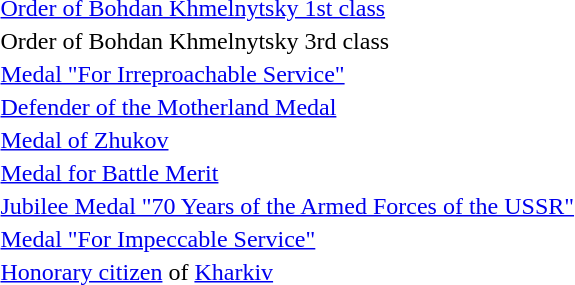<table>
<tr>
<td></td>
<td><a href='#'>Order of Bohdan Khmelnytsky 1st class</a></td>
</tr>
<tr>
<td></td>
<td>Order of Bohdan Khmelnytsky 3rd class</td>
</tr>
<tr>
<td></td>
<td><a href='#'>Medal "For Irreproachable Service"</a></td>
</tr>
<tr>
<td></td>
<td><a href='#'>Defender of the Motherland Medal</a></td>
</tr>
<tr>
<td></td>
<td><a href='#'>Medal of Zhukov</a></td>
</tr>
<tr>
<td></td>
<td><a href='#'>Medal for Battle Merit</a></td>
</tr>
<tr>
<td></td>
<td><a href='#'>Jubilee Medal "70 Years of the Armed Forces of the USSR"</a></td>
</tr>
<tr>
<td></td>
<td><a href='#'>Medal "For Impeccable Service"</a></td>
</tr>
<tr>
<td></td>
<td><a href='#'>Honorary citizen</a> of <a href='#'>Kharkiv</a></td>
</tr>
<tr>
</tr>
</table>
